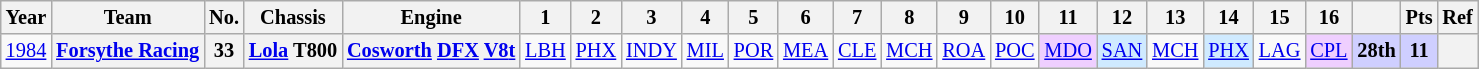<table class="wikitable" style="text-align:center; font-size:85%">
<tr>
<th>Year</th>
<th>Team</th>
<th>No.</th>
<th>Chassis</th>
<th>Engine</th>
<th>1</th>
<th>2</th>
<th>3</th>
<th>4</th>
<th>5</th>
<th>6</th>
<th>7</th>
<th>8</th>
<th>9</th>
<th>10</th>
<th>11</th>
<th>12</th>
<th>13</th>
<th>14</th>
<th>15</th>
<th>16</th>
<th></th>
<th>Pts</th>
<th>Ref</th>
</tr>
<tr>
<td><a href='#'>1984</a></td>
<th nowrap><a href='#'>Forsythe Racing</a></th>
<th>33</th>
<th nowrap><a href='#'>Lola</a> T800</th>
<th nowrap><a href='#'>Cosworth</a> <a href='#'>DFX</a> <a href='#'>V8</a><a href='#'>t</a></th>
<td><a href='#'>LBH</a></td>
<td><a href='#'>PHX</a></td>
<td><a href='#'>INDY</a></td>
<td><a href='#'>MIL</a></td>
<td><a href='#'>POR</a></td>
<td><a href='#'>MEA</a></td>
<td><a href='#'>CLE</a></td>
<td><a href='#'>MCH</a></td>
<td><a href='#'>ROA</a></td>
<td><a href='#'>POC</a></td>
<td style="background:#EFCFFF;"><a href='#'>MDO</a><br></td>
<td style="background:#CFEAFF;"><a href='#'>SAN</a><br></td>
<td><a href='#'>MCH</a></td>
<td style="background:#CFEAFF;"><a href='#'>PHX</a><br></td>
<td><a href='#'>LAG</a></td>
<td style="background:#EFCFFF;"><a href='#'>CPL</a><br></td>
<th style="background:#cfcfff;">28th</th>
<th style="background:#cfcfff;">11</th>
<th></th>
</tr>
</table>
